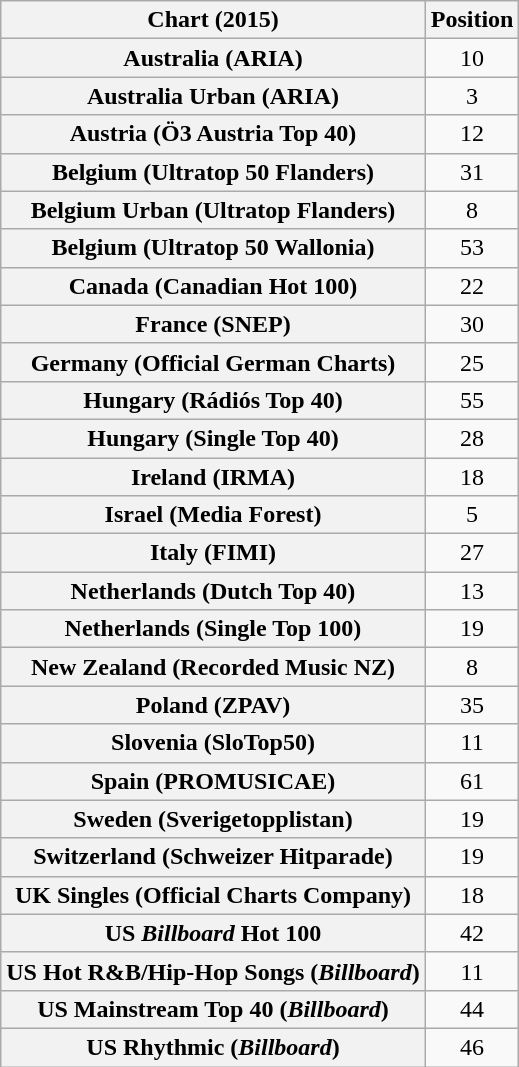<table class="wikitable sortable plainrowheaders" style="text-align:center">
<tr>
<th scope="col">Chart (2015)</th>
<th scope="col">Position</th>
</tr>
<tr>
<th scope="row">Australia (ARIA)</th>
<td style="text-align:center;">10</td>
</tr>
<tr>
<th scope="row">Australia Urban (ARIA)</th>
<td style="text-align:center;">3</td>
</tr>
<tr>
<th scope="row">Austria (Ö3 Austria Top 40)</th>
<td style="text-align:center;">12</td>
</tr>
<tr>
<th scope="row">Belgium (Ultratop 50 Flanders)</th>
<td style="text-align:center;">31</td>
</tr>
<tr>
<th scope="row">Belgium Urban (Ultratop Flanders)</th>
<td style="text-align:center;">8</td>
</tr>
<tr>
<th scope="row">Belgium (Ultratop 50 Wallonia)</th>
<td style="text-align:center;">53</td>
</tr>
<tr>
<th scope="row">Canada (Canadian Hot 100)</th>
<td style="text-align:center;">22</td>
</tr>
<tr>
<th scope="row">France (SNEP)</th>
<td style="text-align:center;">30</td>
</tr>
<tr>
<th scope="row">Germany (Official German Charts)</th>
<td style="text-align:center;">25</td>
</tr>
<tr>
<th scope="row">Hungary (Rádiós Top 40)</th>
<td style="text-align:center;">55</td>
</tr>
<tr>
<th scope="row">Hungary (Single Top 40)</th>
<td style="text-align:center;">28</td>
</tr>
<tr>
<th scope="row">Ireland (IRMA)</th>
<td style="text-align:center;">18</td>
</tr>
<tr>
<th scope="row">Israel (Media Forest)</th>
<td style="text-align:center;">5</td>
</tr>
<tr>
<th scope="row">Italy (FIMI)</th>
<td style="text-align:center">27</td>
</tr>
<tr>
<th scope="row">Netherlands (Dutch Top 40)</th>
<td style="text-align:center;">13</td>
</tr>
<tr>
<th scope="row">Netherlands (Single Top 100)</th>
<td style="text-align:center;">19</td>
</tr>
<tr>
<th scope="row">New Zealand (Recorded Music NZ)</th>
<td style="text-align:center;">8</td>
</tr>
<tr>
<th scope="row">Poland (ZPAV)</th>
<td style="text-align:center;">35</td>
</tr>
<tr>
<th scope="row">Slovenia (SloTop50)</th>
<td align=center>11</td>
</tr>
<tr>
<th scope="row">Spain (PROMUSICAE)</th>
<td>61</td>
</tr>
<tr>
<th scope="row">Sweden (Sverigetopplistan)</th>
<td style="text-align:center;">19</td>
</tr>
<tr>
<th scope="row">Switzerland (Schweizer Hitparade)</th>
<td style="text-align:center;">19</td>
</tr>
<tr>
<th scope="row">UK Singles (Official Charts Company)</th>
<td style="text-align:center;">18</td>
</tr>
<tr>
<th scope="row">US <em>Billboard</em> Hot 100</th>
<td style="text-align:center;">42</td>
</tr>
<tr>
<th scope="row">US Hot R&B/Hip-Hop Songs (<em>Billboard</em>)</th>
<td style="text-align:center;">11</td>
</tr>
<tr>
<th scope="row">US Mainstream Top 40 (<em>Billboard</em>)</th>
<td style="text-align:center;">44</td>
</tr>
<tr>
<th scope="row">US Rhythmic (<em>Billboard</em>)</th>
<td style="text-align:center;">46</td>
</tr>
</table>
